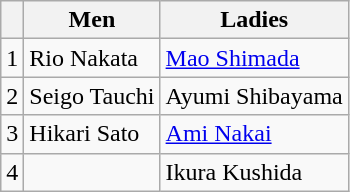<table class="wikitable">
<tr>
<th></th>
<th>Men</th>
<th>Ladies</th>
</tr>
<tr>
<td align=center>1</td>
<td>Rio Nakata</td>
<td><a href='#'>Mao Shimada</a></td>
</tr>
<tr>
<td align=center>2</td>
<td>Seigo Tauchi</td>
<td>Ayumi Shibayama</td>
</tr>
<tr>
<td align=center>3</td>
<td>Hikari Sato</td>
<td><a href='#'>Ami Nakai</a></td>
</tr>
<tr>
<td align=center>4</td>
<td></td>
<td>Ikura Kushida</td>
</tr>
</table>
